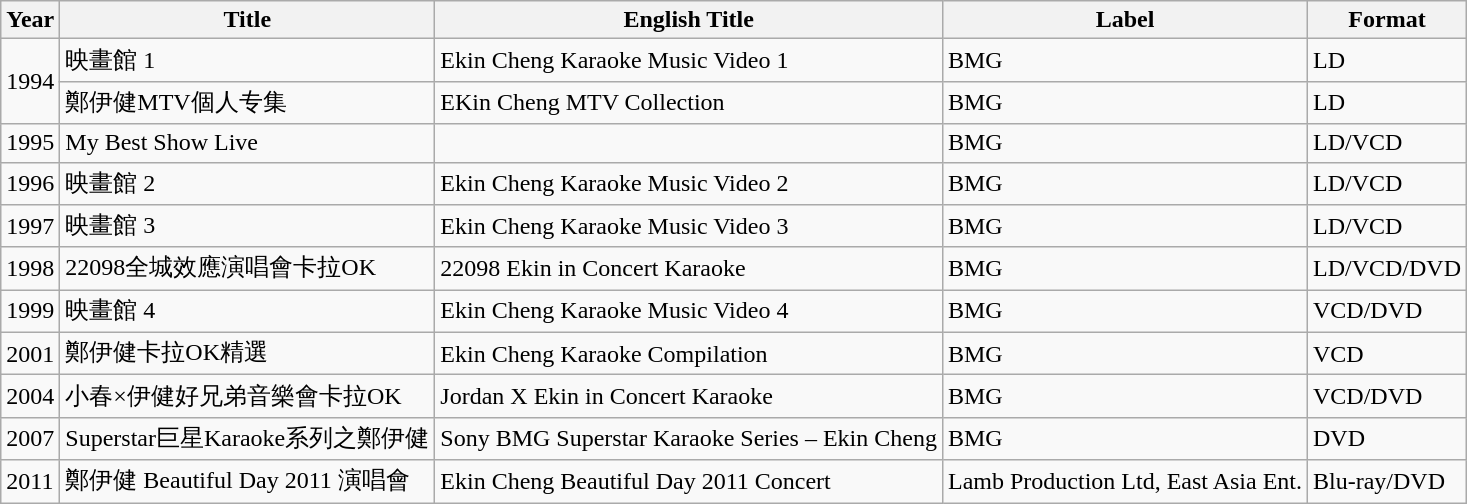<table class="wikitable">
<tr>
<th>Year</th>
<th>Title</th>
<th>English Title</th>
<th>Label</th>
<th>Format</th>
</tr>
<tr>
<td rowspan = "2">1994</td>
<td>映畫館 1</td>
<td>Ekin Cheng Karaoke Music Video 1</td>
<td>BMG</td>
<td>LD</td>
</tr>
<tr>
<td>鄭伊健MTV個人专集</td>
<td>EKin Cheng MTV Collection</td>
<td>BMG</td>
<td>LD</td>
</tr>
<tr>
<td>1995</td>
<td>My Best Show Live</td>
<td></td>
<td>BMG</td>
<td>LD/VCD</td>
</tr>
<tr>
<td>1996</td>
<td>映畫館 2</td>
<td>Ekin Cheng Karaoke Music Video 2</td>
<td>BMG</td>
<td>LD/VCD</td>
</tr>
<tr>
<td>1997</td>
<td>映畫館 3</td>
<td>Ekin Cheng Karaoke Music Video 3</td>
<td>BMG</td>
<td>LD/VCD</td>
</tr>
<tr>
<td>1998</td>
<td>22098全城效應演唱會卡拉OK</td>
<td>22098 Ekin in Concert Karaoke</td>
<td>BMG</td>
<td>LD/VCD/DVD</td>
</tr>
<tr>
<td>1999</td>
<td>映畫館 4</td>
<td>Ekin Cheng Karaoke Music Video 4</td>
<td>BMG</td>
<td>VCD/DVD</td>
</tr>
<tr>
<td>2001</td>
<td>鄭伊健卡拉OK精選</td>
<td>Ekin Cheng Karaoke Compilation</td>
<td>BMG</td>
<td>VCD</td>
</tr>
<tr>
<td>2004</td>
<td>小春×伊健好兄弟音樂會卡拉OK</td>
<td>Jordan X Ekin in Concert Karaoke</td>
<td>BMG</td>
<td>VCD/DVD</td>
</tr>
<tr>
<td>2007</td>
<td>Superstar巨星Karaoke系列之鄭伊健</td>
<td>Sony BMG Superstar Karaoke Series – Ekin Cheng</td>
<td>BMG</td>
<td>DVD</td>
</tr>
<tr>
<td>2011</td>
<td>鄭伊健 Beautiful Day 2011 演唱會</td>
<td>Ekin Cheng Beautiful Day 2011 Concert</td>
<td>Lamb Production Ltd, East Asia Ent.</td>
<td>Blu-ray/DVD</td>
</tr>
</table>
